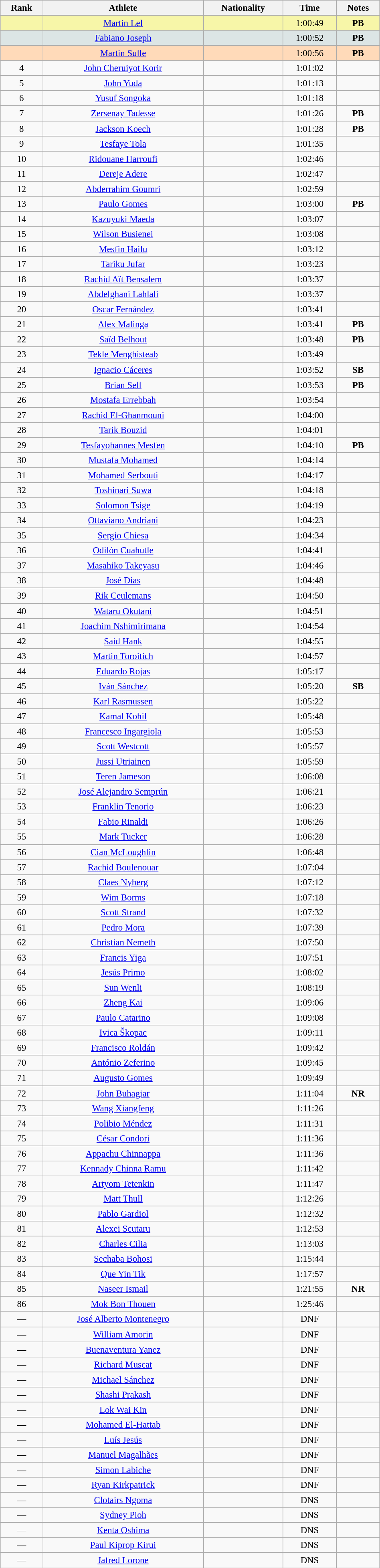<table class="wikitable sortable" style=" text-align:center; font-size:95%;" width="50%">
<tr>
<th>Rank</th>
<th>Athlete</th>
<th>Nationality</th>
<th>Time</th>
<th>Notes</th>
</tr>
<tr bgcolor="#F7F6A8">
<td align=center></td>
<td><a href='#'>Martin Lel</a></td>
<td></td>
<td>1:00:49</td>
<td><strong>PB</strong></td>
</tr>
<tr bgcolor="#DCE5E5">
<td align=center></td>
<td><a href='#'>Fabiano Joseph</a></td>
<td></td>
<td>1:00:52</td>
<td><strong>PB</strong></td>
</tr>
<tr bgcolor="#FFDAB9">
<td align=center></td>
<td><a href='#'>Martin Sulle</a></td>
<td></td>
<td>1:00:56</td>
<td><strong>PB</strong></td>
</tr>
<tr>
<td align=center>4</td>
<td><a href='#'>John Cheruiyot Korir</a></td>
<td></td>
<td>1:01:02</td>
<td></td>
</tr>
<tr>
<td align=center>5</td>
<td><a href='#'>John Yuda</a></td>
<td></td>
<td>1:01:13</td>
<td></td>
</tr>
<tr>
<td align=center>6</td>
<td><a href='#'>Yusuf Songoka</a></td>
<td></td>
<td>1:01:18</td>
<td></td>
</tr>
<tr>
<td align=center>7</td>
<td><a href='#'>Zersenay Tadesse</a></td>
<td></td>
<td>1:01:26</td>
<td><strong>PB</strong></td>
</tr>
<tr>
<td align=center>8</td>
<td><a href='#'>Jackson Koech</a></td>
<td></td>
<td>1:01:28</td>
<td><strong>PB</strong></td>
</tr>
<tr>
<td align=center>9</td>
<td><a href='#'>Tesfaye Tola</a></td>
<td></td>
<td>1:01:35</td>
<td></td>
</tr>
<tr>
<td align=center>10</td>
<td><a href='#'>Ridouane Harroufi</a></td>
<td></td>
<td>1:02:46</td>
<td></td>
</tr>
<tr>
<td align=center>11</td>
<td><a href='#'>Dereje Adere</a></td>
<td></td>
<td>1:02:47</td>
<td></td>
</tr>
<tr>
<td align=center>12</td>
<td><a href='#'>Abderrahim Goumri</a></td>
<td></td>
<td>1:02:59</td>
<td></td>
</tr>
<tr>
<td align=center>13</td>
<td><a href='#'>Paulo Gomes</a></td>
<td></td>
<td>1:03:00</td>
<td><strong>PB</strong></td>
</tr>
<tr>
<td align=center>14</td>
<td><a href='#'>Kazuyuki Maeda</a></td>
<td></td>
<td>1:03:07</td>
<td></td>
</tr>
<tr>
<td align=center>15</td>
<td><a href='#'>Wilson Busienei</a></td>
<td></td>
<td>1:03:08</td>
<td></td>
</tr>
<tr>
<td align=center>16</td>
<td><a href='#'>Mesfin Hailu</a></td>
<td></td>
<td>1:03:12</td>
<td></td>
</tr>
<tr>
<td align=center>17</td>
<td><a href='#'>Tariku Jufar</a></td>
<td></td>
<td>1:03:23</td>
<td></td>
</tr>
<tr>
<td align=center>18</td>
<td><a href='#'>Rachid Aït Bensalem</a></td>
<td></td>
<td>1:03:37</td>
<td></td>
</tr>
<tr>
<td align=center>19</td>
<td><a href='#'>Abdelghani Lahlali</a></td>
<td></td>
<td>1:03:37</td>
<td></td>
</tr>
<tr>
<td align=center>20</td>
<td><a href='#'>Oscar Fernández</a></td>
<td></td>
<td>1:03:41</td>
<td></td>
</tr>
<tr>
<td align=center>21</td>
<td><a href='#'>Alex Malinga</a></td>
<td></td>
<td>1:03:41</td>
<td><strong>PB</strong></td>
</tr>
<tr>
<td align=center>22</td>
<td><a href='#'>Saïd Belhout</a></td>
<td></td>
<td>1:03:48</td>
<td><strong>PB</strong></td>
</tr>
<tr>
<td align=center>23</td>
<td><a href='#'>Tekle Menghisteab</a></td>
<td></td>
<td>1:03:49</td>
<td></td>
</tr>
<tr>
<td align=center>24</td>
<td><a href='#'>Ignacio Cáceres</a></td>
<td></td>
<td>1:03:52</td>
<td><strong>SB</strong></td>
</tr>
<tr>
<td align=center>25</td>
<td><a href='#'>Brian Sell</a></td>
<td></td>
<td>1:03:53</td>
<td><strong>PB</strong></td>
</tr>
<tr>
<td align=center>26</td>
<td><a href='#'>Mostafa Errebbah</a></td>
<td></td>
<td>1:03:54</td>
<td></td>
</tr>
<tr>
<td align=center>27</td>
<td><a href='#'>Rachid El-Ghanmouni</a></td>
<td></td>
<td>1:04:00</td>
<td></td>
</tr>
<tr>
<td align=center>28</td>
<td><a href='#'>Tarik Bouzid</a></td>
<td></td>
<td>1:04:01</td>
<td></td>
</tr>
<tr>
<td align=center>29</td>
<td><a href='#'>Tesfayohannes Mesfen</a></td>
<td></td>
<td>1:04:10</td>
<td><strong>PB</strong></td>
</tr>
<tr>
<td align=center>30</td>
<td><a href='#'>Mustafa Mohamed</a></td>
<td></td>
<td>1:04:14</td>
<td></td>
</tr>
<tr>
<td align=center>31</td>
<td><a href='#'>Mohamed Serbouti</a></td>
<td></td>
<td>1:04:17</td>
<td></td>
</tr>
<tr>
<td align=center>32</td>
<td><a href='#'>Toshinari Suwa</a></td>
<td></td>
<td>1:04:18</td>
<td></td>
</tr>
<tr>
<td align=center>33</td>
<td><a href='#'>Solomon Tsige</a></td>
<td></td>
<td>1:04:19</td>
<td></td>
</tr>
<tr>
<td align=center>34</td>
<td><a href='#'>Ottaviano Andriani</a></td>
<td></td>
<td>1:04:23</td>
<td></td>
</tr>
<tr>
<td align=center>35</td>
<td><a href='#'>Sergio Chiesa</a></td>
<td></td>
<td>1:04:34</td>
<td></td>
</tr>
<tr>
<td align=center>36</td>
<td><a href='#'>Odilón Cuahutle</a></td>
<td></td>
<td>1:04:41</td>
<td></td>
</tr>
<tr>
<td align=center>37</td>
<td><a href='#'>Masahiko Takeyasu</a></td>
<td></td>
<td>1:04:46</td>
<td></td>
</tr>
<tr>
<td align=center>38</td>
<td><a href='#'>José Dias</a></td>
<td></td>
<td>1:04:48</td>
<td></td>
</tr>
<tr>
<td align=center>39</td>
<td><a href='#'>Rik Ceulemans</a></td>
<td></td>
<td>1:04:50</td>
<td></td>
</tr>
<tr>
<td align=center>40</td>
<td><a href='#'>Wataru Okutani</a></td>
<td></td>
<td>1:04:51</td>
<td></td>
</tr>
<tr>
<td align=center>41</td>
<td><a href='#'>Joachim Nshimirimana</a></td>
<td></td>
<td>1:04:54</td>
<td></td>
</tr>
<tr>
<td align=center>42</td>
<td><a href='#'>Said Hank</a></td>
<td></td>
<td>1:04:55</td>
<td></td>
</tr>
<tr>
<td align=center>43</td>
<td><a href='#'>Martin Toroitich</a></td>
<td></td>
<td>1:04:57</td>
<td></td>
</tr>
<tr>
<td align=center>44</td>
<td><a href='#'>Eduardo Rojas</a></td>
<td></td>
<td>1:05:17</td>
<td></td>
</tr>
<tr>
<td align=center>45</td>
<td><a href='#'>Iván Sánchez</a></td>
<td></td>
<td>1:05:20</td>
<td><strong>SB</strong></td>
</tr>
<tr>
<td align=center>46</td>
<td><a href='#'>Karl Rasmussen</a></td>
<td></td>
<td>1:05:22</td>
<td></td>
</tr>
<tr>
<td align=center>47</td>
<td><a href='#'>Kamal Kohil</a></td>
<td></td>
<td>1:05:48</td>
<td></td>
</tr>
<tr>
<td align=center>48</td>
<td><a href='#'>Francesco Ingargiola</a></td>
<td></td>
<td>1:05:53</td>
<td></td>
</tr>
<tr>
<td align=center>49</td>
<td><a href='#'>Scott Westcott</a></td>
<td></td>
<td>1:05:57</td>
<td></td>
</tr>
<tr>
<td align=center>50</td>
<td><a href='#'>Jussi Utriainen</a></td>
<td></td>
<td>1:05:59</td>
<td></td>
</tr>
<tr>
<td align=center>51</td>
<td><a href='#'>Teren Jameson</a></td>
<td></td>
<td>1:06:08</td>
<td></td>
</tr>
<tr>
<td align=center>52</td>
<td><a href='#'>José Alejandro Semprún</a></td>
<td></td>
<td>1:06:21</td>
<td></td>
</tr>
<tr>
<td align=center>53</td>
<td><a href='#'>Franklin Tenorio</a></td>
<td></td>
<td>1:06:23</td>
<td></td>
</tr>
<tr>
<td align=center>54</td>
<td><a href='#'>Fabio Rinaldi</a></td>
<td></td>
<td>1:06:26</td>
<td></td>
</tr>
<tr>
<td align=center>55</td>
<td><a href='#'>Mark Tucker</a></td>
<td></td>
<td>1:06:28</td>
<td></td>
</tr>
<tr>
<td align=center>56</td>
<td><a href='#'>Cian McLoughlin</a></td>
<td></td>
<td>1:06:48</td>
<td></td>
</tr>
<tr>
<td align=center>57</td>
<td><a href='#'>Rachid Boulenouar</a></td>
<td></td>
<td>1:07:04</td>
<td></td>
</tr>
<tr>
<td align=center>58</td>
<td><a href='#'>Claes Nyberg</a></td>
<td></td>
<td>1:07:12</td>
<td></td>
</tr>
<tr>
<td align=center>59</td>
<td><a href='#'>Wim Borms</a></td>
<td></td>
<td>1:07:18</td>
<td></td>
</tr>
<tr>
<td align=center>60</td>
<td><a href='#'>Scott Strand</a></td>
<td></td>
<td>1:07:32</td>
<td></td>
</tr>
<tr>
<td align=center>61</td>
<td><a href='#'>Pedro Mora</a></td>
<td></td>
<td>1:07:39</td>
<td></td>
</tr>
<tr>
<td align=center>62</td>
<td><a href='#'>Christian Nemeth</a></td>
<td></td>
<td>1:07:50</td>
<td></td>
</tr>
<tr>
<td align=center>63</td>
<td><a href='#'>Francis Yiga</a></td>
<td></td>
<td>1:07:51</td>
<td></td>
</tr>
<tr>
<td align=center>64</td>
<td><a href='#'>Jesús Primo</a></td>
<td></td>
<td>1:08:02</td>
<td></td>
</tr>
<tr>
<td align=center>65</td>
<td><a href='#'>Sun Wenli</a></td>
<td></td>
<td>1:08:19</td>
<td></td>
</tr>
<tr>
<td align=center>66</td>
<td><a href='#'>Zheng Kai</a></td>
<td></td>
<td>1:09:06</td>
<td></td>
</tr>
<tr>
<td align=center>67</td>
<td><a href='#'>Paulo Catarino</a></td>
<td></td>
<td>1:09:08</td>
<td></td>
</tr>
<tr>
<td align=center>68</td>
<td><a href='#'>Ivica Škopac</a></td>
<td></td>
<td>1:09:11</td>
<td></td>
</tr>
<tr>
<td align=center>69</td>
<td><a href='#'>Francisco Roldán</a></td>
<td></td>
<td>1:09:42</td>
<td></td>
</tr>
<tr>
<td align=center>70</td>
<td><a href='#'>António Zeferino</a></td>
<td></td>
<td>1:09:45</td>
<td></td>
</tr>
<tr>
<td align=center>71</td>
<td><a href='#'>Augusto Gomes</a></td>
<td></td>
<td>1:09:49</td>
<td></td>
</tr>
<tr>
<td align=center>72</td>
<td><a href='#'>John Buhagiar</a></td>
<td></td>
<td>1:11:04</td>
<td><strong>NR</strong></td>
</tr>
<tr>
<td align=center>73</td>
<td><a href='#'>Wang Xiangfeng</a></td>
<td></td>
<td>1:11:26</td>
<td></td>
</tr>
<tr>
<td align=center>74</td>
<td><a href='#'>Polibio Méndez</a></td>
<td></td>
<td>1:11:31</td>
<td></td>
</tr>
<tr>
<td align=center>75</td>
<td><a href='#'>César Condori</a></td>
<td></td>
<td>1:11:36</td>
<td></td>
</tr>
<tr>
<td align=center>76</td>
<td><a href='#'>Appachu Chinnappa</a></td>
<td></td>
<td>1:11:36</td>
<td></td>
</tr>
<tr>
<td align=center>77</td>
<td><a href='#'>Kennady Chinna Ramu</a></td>
<td></td>
<td>1:11:42</td>
<td></td>
</tr>
<tr>
<td align=center>78</td>
<td><a href='#'>Artyom Tetenkin</a></td>
<td></td>
<td>1:11:47</td>
<td></td>
</tr>
<tr>
<td align=center>79</td>
<td><a href='#'>Matt Thull</a></td>
<td></td>
<td>1:12:26</td>
<td></td>
</tr>
<tr>
<td align=center>80</td>
<td><a href='#'>Pablo Gardiol</a></td>
<td></td>
<td>1:12:32</td>
<td></td>
</tr>
<tr>
<td align=center>81</td>
<td><a href='#'>Alexei Scutaru</a></td>
<td></td>
<td>1:12:53</td>
<td></td>
</tr>
<tr>
<td align=center>82</td>
<td><a href='#'>Charles Cilia</a></td>
<td></td>
<td>1:13:03</td>
<td></td>
</tr>
<tr>
<td align=center>83</td>
<td><a href='#'>Sechaba Bohosi</a></td>
<td></td>
<td>1:15:44</td>
<td></td>
</tr>
<tr>
<td align=center>84</td>
<td><a href='#'>Que Yin Tik</a></td>
<td></td>
<td>1:17:57</td>
<td></td>
</tr>
<tr>
<td align=center>85</td>
<td><a href='#'>Naseer Ismail</a></td>
<td></td>
<td>1:21:55</td>
<td><strong>NR</strong></td>
</tr>
<tr>
<td align=center>86</td>
<td><a href='#'>Mok Bon Thouen</a></td>
<td></td>
<td>1:25:46</td>
<td></td>
</tr>
<tr>
<td align=center>—</td>
<td><a href='#'>José Alberto Montenegro</a></td>
<td></td>
<td>DNF</td>
<td></td>
</tr>
<tr>
<td align=center>—</td>
<td><a href='#'>William Amorin</a></td>
<td></td>
<td>DNF</td>
<td></td>
</tr>
<tr>
<td align=center>—</td>
<td><a href='#'>Buenaventura Yanez</a></td>
<td></td>
<td>DNF</td>
<td></td>
</tr>
<tr>
<td align=center>—</td>
<td><a href='#'>Richard Muscat</a></td>
<td></td>
<td>DNF</td>
<td></td>
</tr>
<tr>
<td align=center>—</td>
<td><a href='#'>Michael Sánchez</a></td>
<td></td>
<td>DNF</td>
<td></td>
</tr>
<tr>
<td align=center>—</td>
<td><a href='#'>Shashi Prakash</a></td>
<td></td>
<td>DNF</td>
<td></td>
</tr>
<tr>
<td align=center>—</td>
<td><a href='#'>Lok Wai Kin</a></td>
<td></td>
<td>DNF</td>
<td></td>
</tr>
<tr>
<td align=center>—</td>
<td><a href='#'>Mohamed El-Hattab</a></td>
<td></td>
<td>DNF</td>
<td></td>
</tr>
<tr>
<td align=center>—</td>
<td><a href='#'>Luís Jesús</a></td>
<td></td>
<td>DNF</td>
<td></td>
</tr>
<tr>
<td align=center>—</td>
<td><a href='#'>Manuel Magalhães</a></td>
<td></td>
<td>DNF</td>
<td></td>
</tr>
<tr>
<td align=center>—</td>
<td><a href='#'>Simon Labiche</a></td>
<td></td>
<td>DNF</td>
<td></td>
</tr>
<tr>
<td align=center>—</td>
<td><a href='#'>Ryan Kirkpatrick</a></td>
<td></td>
<td>DNF</td>
<td></td>
</tr>
<tr>
<td align=center>—</td>
<td><a href='#'>Clotairs Ngoma</a></td>
<td></td>
<td>DNS</td>
<td></td>
</tr>
<tr>
<td align=center>—</td>
<td><a href='#'>Sydney Pioh</a></td>
<td></td>
<td>DNS</td>
<td></td>
</tr>
<tr>
<td align=center>—</td>
<td><a href='#'>Kenta Oshima</a></td>
<td></td>
<td>DNS</td>
<td></td>
</tr>
<tr>
<td align=center>—</td>
<td><a href='#'>Paul Kiprop Kirui</a></td>
<td></td>
<td>DNS</td>
<td></td>
</tr>
<tr>
<td align=center>—</td>
<td><a href='#'>Jafred Lorone</a></td>
<td></td>
<td>DNS</td>
<td></td>
</tr>
</table>
